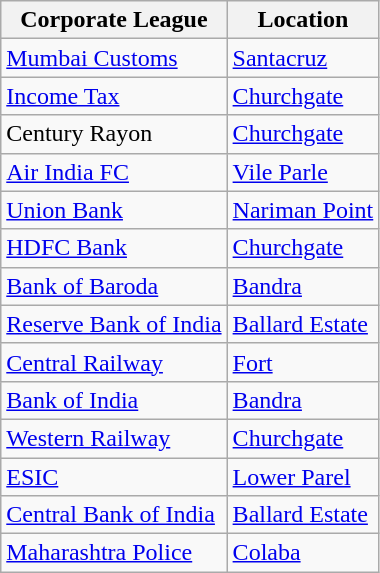<table class="wikitable sortable">
<tr>
<th>Corporate League</th>
<th>Location</th>
</tr>
<tr>
<td><a href='#'>Mumbai Customs</a></td>
<td><a href='#'>Santacruz</a></td>
</tr>
<tr>
<td><a href='#'>Income Tax</a></td>
<td><a href='#'>Churchgate</a></td>
</tr>
<tr>
<td>Century Rayon</td>
<td><a href='#'>Churchgate</a></td>
</tr>
<tr>
<td><a href='#'>Air India FC</a></td>
<td><a href='#'>Vile Parle</a></td>
</tr>
<tr>
<td><a href='#'>Union Bank</a></td>
<td><a href='#'>Nariman Point</a></td>
</tr>
<tr>
<td><a href='#'>HDFC Bank</a></td>
<td><a href='#'>Churchgate</a></td>
</tr>
<tr>
<td><a href='#'>Bank of Baroda</a></td>
<td><a href='#'>Bandra</a></td>
</tr>
<tr>
<td><a href='#'>Reserve Bank of India</a></td>
<td><a href='#'>Ballard Estate</a></td>
</tr>
<tr>
<td><a href='#'>Central Railway</a></td>
<td><a href='#'>Fort</a></td>
</tr>
<tr>
<td><a href='#'>Bank of India</a></td>
<td><a href='#'>Bandra</a></td>
</tr>
<tr>
<td><a href='#'>Western Railway</a></td>
<td><a href='#'>Churchgate</a></td>
</tr>
<tr>
<td><a href='#'>ESIC</a></td>
<td><a href='#'>Lower Parel</a></td>
</tr>
<tr>
<td><a href='#'>Central Bank of India</a></td>
<td><a href='#'>Ballard Estate</a></td>
</tr>
<tr>
<td><a href='#'>Maharashtra Police</a></td>
<td><a href='#'>Colaba</a></td>
</tr>
</table>
